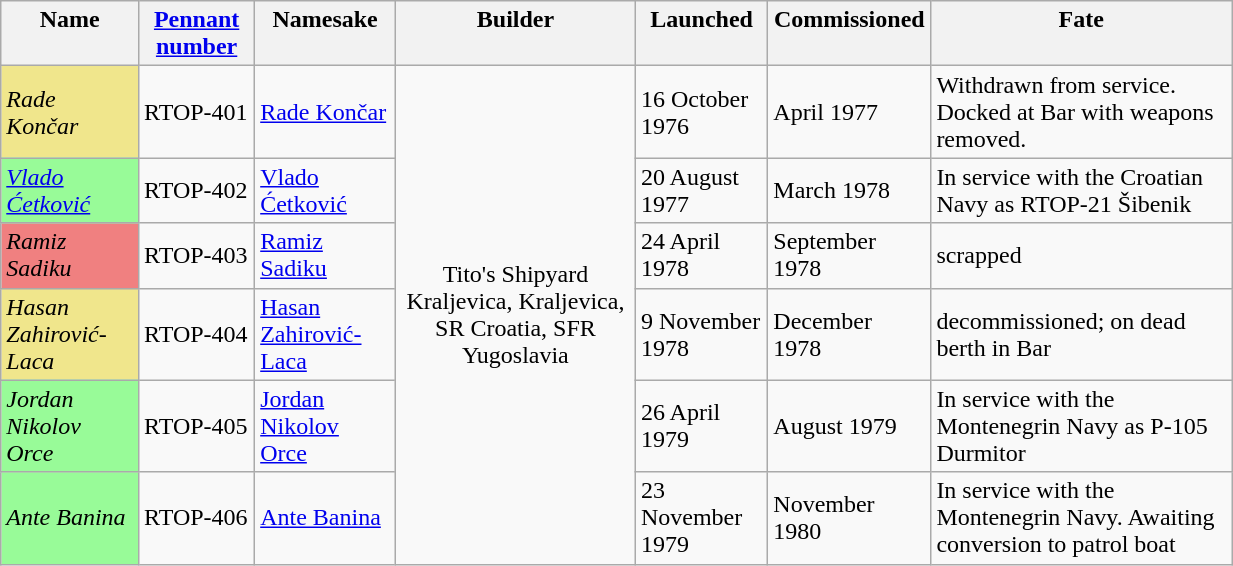<table class=wikitable width=65%>
<tr valign=top>
<th>Name</th>
<th><a href='#'>Pennant number</a></th>
<th>Namesake</th>
<th>Builder</th>
<th>Launched</th>
<th>Commissioned</th>
<th>Fate</th>
</tr>
<tr valign=middle>
<td style="background:Khaki;"><em>Rade Končar</em></td>
<td>RTOP-401</td>
<td><a href='#'>Rade Končar</a></td>
<td align=center rowspan=6>Tito's Shipyard Kraljevica, Kraljevica, SR Croatia, SFR Yugoslavia</td>
<td>16 October 1976</td>
<td>April 1977</td>
<td>Withdrawn from service.  Docked at Bar with weapons removed.</td>
</tr>
<tr valign=middle>
<td style="background:PaleGreen;"><a href='#'><em>Vlado Ćetković</em></a></td>
<td>RTOP-402</td>
<td><a href='#'>Vlado Ćetković</a></td>
<td>20 August 1977</td>
<td>March 1978</td>
<td>In service with the Croatian Navy as RTOP-21 Šibenik</td>
</tr>
<tr valign=middle>
<td style="background:LightCoral;"><em>Ramiz Sadiku</em></td>
<td>RTOP-403</td>
<td><a href='#'>Ramiz Sadiku</a></td>
<td>24 April 1978</td>
<td>September 1978</td>
<td>scrapped</td>
</tr>
<tr valign=middle>
<td style="background:Khaki;"><em>Hasan Zahirović-Laca</em></td>
<td>RTOP-404</td>
<td><a href='#'>Hasan Zahirović-Laca</a></td>
<td>9 November 1978</td>
<td>December 1978</td>
<td>decommissioned; on dead berth in Bar</td>
</tr>
<tr valign=middle>
<td style="background:PaleGreen;"><em>Jordan Nikolov Orce</em></td>
<td>RTOP-405</td>
<td><a href='#'>Jordan Nikolov Orce</a></td>
<td>26 April 1979</td>
<td>August 1979</td>
<td>In service with the Montenegrin Navy as P-105 Durmitor</td>
</tr>
<tr valign=middle>
<td style="background:PaleGreen;"><em>Ante Banina</em></td>
<td>RTOP-406</td>
<td><a href='#'>Ante Banina</a></td>
<td>23 November 1979</td>
<td>November 1980</td>
<td>In service with the Montenegrin Navy.  Awaiting conversion to patrol boat</td>
</tr>
</table>
